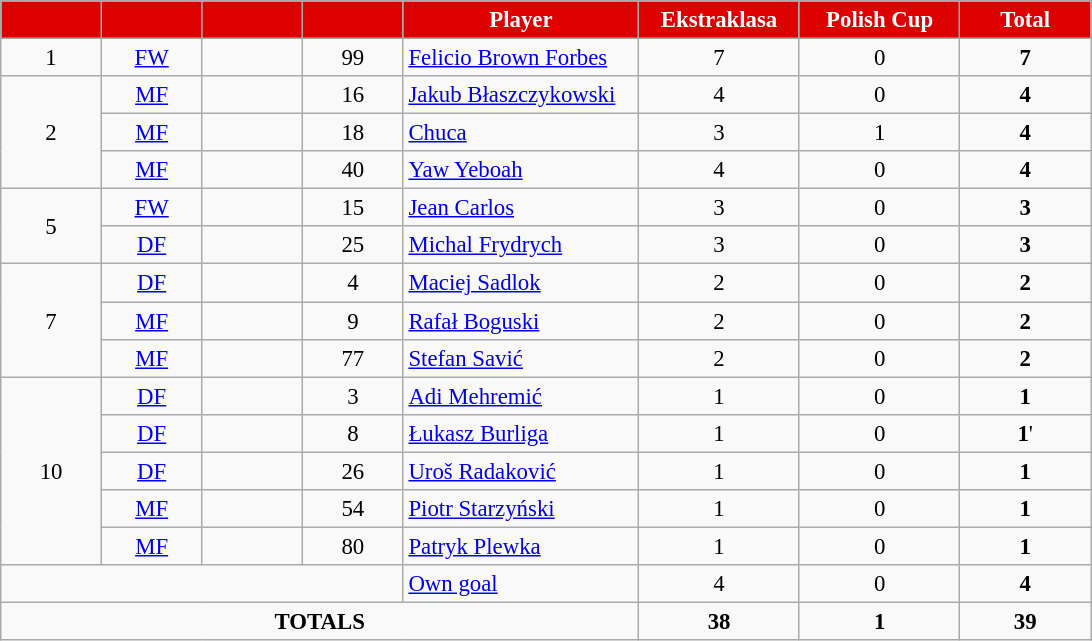<table class="wikitable" style="font-size: 95%; text-align: center;">
<tr>
<th style="background:#DD0000; color:white; width:60px;"></th>
<th style="background:#DD0000; color:white; width:60px;"></th>
<th style="background:#DD0000; color:white; width:60px;"></th>
<th style="background:#DD0000; color:white; width:60px;"></th>
<th style="background:#DD0000; color:white; width:150px;">Player</th>
<th style="background:#DD0000; color:white; width:100px;">Ekstraklasa</th>
<th style="background:#DD0000; color:white; width:100px;">Polish Cup</th>
<th style="background:#DD0000; color:white; width:80px;">Total</th>
</tr>
<tr>
<td rowspan=1>1</td>
<td><a href='#'>FW</a></td>
<td></td>
<td>99</td>
<td align=left><a href='#'>Felicio Brown Forbes</a></td>
<td>7</td>
<td>0</td>
<td><strong>7</strong></td>
</tr>
<tr>
<td rowspan=3>2</td>
<td><a href='#'>MF</a></td>
<td></td>
<td>16</td>
<td align=left><a href='#'>Jakub Błaszczykowski</a></td>
<td>4</td>
<td>0</td>
<td><strong>4</strong></td>
</tr>
<tr>
<td><a href='#'>MF</a></td>
<td></td>
<td>18</td>
<td align=left><a href='#'>Chuca</a></td>
<td>3</td>
<td>1</td>
<td><strong>4</strong></td>
</tr>
<tr>
<td><a href='#'>MF</a></td>
<td></td>
<td>40</td>
<td align=left><a href='#'>Yaw Yeboah</a></td>
<td>4</td>
<td>0</td>
<td><strong>4</strong></td>
</tr>
<tr>
<td rowspan=2>5</td>
<td><a href='#'>FW</a></td>
<td></td>
<td>15</td>
<td align=left><a href='#'>Jean Carlos</a></td>
<td>3</td>
<td>0</td>
<td><strong>3</strong></td>
</tr>
<tr>
<td><a href='#'>DF</a></td>
<td></td>
<td>25</td>
<td align=left><a href='#'>Michal Frydrych</a></td>
<td>3</td>
<td>0</td>
<td><strong>3</strong></td>
</tr>
<tr>
<td rowspan=3>7</td>
<td><a href='#'>DF</a></td>
<td></td>
<td>4</td>
<td align=left><a href='#'>Maciej Sadlok</a></td>
<td>2</td>
<td>0</td>
<td><strong>2</strong></td>
</tr>
<tr>
<td><a href='#'>MF</a></td>
<td></td>
<td>9</td>
<td align=left><a href='#'>Rafał Boguski</a></td>
<td>2</td>
<td>0</td>
<td><strong>2</strong></td>
</tr>
<tr>
<td><a href='#'>MF</a></td>
<td></td>
<td>77</td>
<td align=left><a href='#'>Stefan Savić</a></td>
<td>2</td>
<td>0</td>
<td><strong>2</strong></td>
</tr>
<tr>
<td rowspan=5>10</td>
<td><a href='#'>DF</a></td>
<td></td>
<td>3</td>
<td align=left><a href='#'>Adi Mehremić</a></td>
<td>1</td>
<td>0</td>
<td><strong>1</strong></td>
</tr>
<tr>
<td><a href='#'>DF</a></td>
<td></td>
<td>8</td>
<td align=left><a href='#'>Łukasz Burliga</a></td>
<td>1</td>
<td>0</td>
<td><strong>1</strong>'</td>
</tr>
<tr>
<td><a href='#'>DF</a></td>
<td></td>
<td>26</td>
<td align=left><a href='#'>Uroš Radaković</a></td>
<td>1</td>
<td>0</td>
<td><strong>1</strong></td>
</tr>
<tr>
<td><a href='#'>MF</a></td>
<td></td>
<td>54</td>
<td align=left><a href='#'>Piotr Starzyński</a></td>
<td>1</td>
<td>0</td>
<td><strong>1</strong></td>
</tr>
<tr>
<td><a href='#'>MF</a></td>
<td></td>
<td>80</td>
<td align=left><a href='#'>Patryk Plewka</a></td>
<td>1</td>
<td>0</td>
<td><strong>1</strong></td>
</tr>
<tr>
<td colspan=4></td>
<td align=left><a href='#'>Own goal</a></td>
<td>4</td>
<td>0</td>
<td><strong>4</strong></td>
</tr>
<tr>
<td colspan=5><strong>TOTALS</strong></td>
<td><strong>38</strong></td>
<td><strong>1</strong></td>
<td><strong>39</strong></td>
</tr>
</table>
